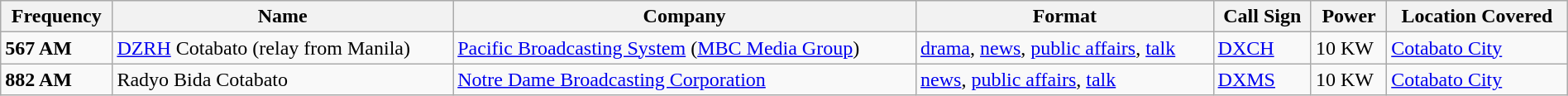<table class="sortable wikitable" style="width:100%">
<tr>
<th>Frequency</th>
<th>Name</th>
<th>Company</th>
<th>Format</th>
<th>Call Sign</th>
<th>Power</th>
<th>Location Covered</th>
</tr>
<tr>
<td><strong>567 AM</strong></td>
<td><a href='#'>DZRH</a> Cotabato (relay from Manila)</td>
<td><a href='#'>Pacific Broadcasting System</a> (<a href='#'>MBC Media Group</a>)</td>
<td><a href='#'>drama</a>, <a href='#'>news</a>, <a href='#'>public affairs</a>, <a href='#'>talk</a></td>
<td><a href='#'>DXCH</a></td>
<td>10 KW</td>
<td><a href='#'>Cotabato City</a></td>
</tr>
<tr>
<td><strong>882 AM</strong></td>
<td>Radyo Bida Cotabato</td>
<td><a href='#'>Notre Dame Broadcasting Corporation</a></td>
<td><a href='#'>news</a>, <a href='#'>public affairs</a>, <a href='#'>talk</a></td>
<td><a href='#'>DXMS</a></td>
<td>10 KW</td>
<td><a href='#'>Cotabato City</a></td>
</tr>
</table>
